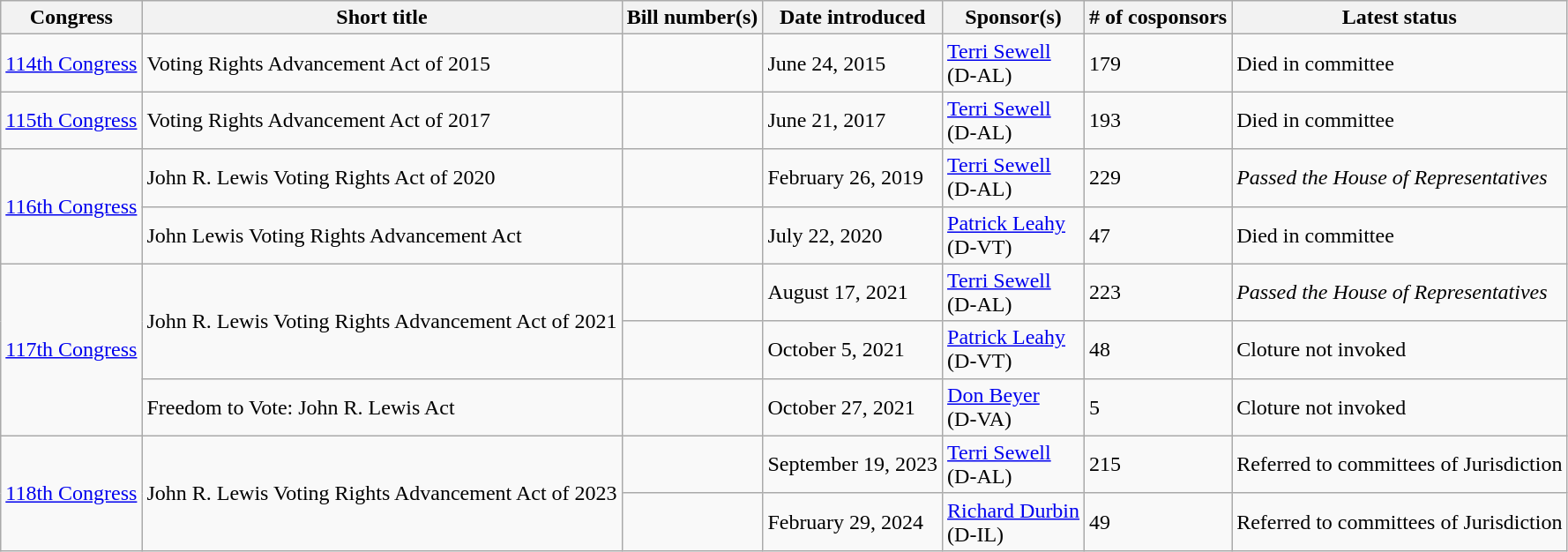<table class="wikitable">
<tr>
<th>Congress</th>
<th>Short title</th>
<th>Bill number(s)</th>
<th>Date introduced</th>
<th>Sponsor(s)</th>
<th># of cosponsors</th>
<th>Latest status</th>
</tr>
<tr>
<td><a href='#'>114th Congress</a></td>
<td>Voting Rights Advancement Act of 2015</td>
<td></td>
<td>June 24, 2015</td>
<td><a href='#'>Terri Sewell</a><br>(D-AL)</td>
<td>179</td>
<td>Died in committee</td>
</tr>
<tr>
<td><a href='#'>115th Congress</a></td>
<td>Voting Rights Advancement Act of 2017</td>
<td></td>
<td>June 21, 2017</td>
<td><a href='#'>Terri Sewell</a><br>(D-AL)</td>
<td>193</td>
<td>Died in committee</td>
</tr>
<tr>
<td rowspan="2"><a href='#'>116th Congress</a></td>
<td>John R. Lewis Voting Rights Act of 2020</td>
<td></td>
<td>February 26, 2019</td>
<td><a href='#'>Terri Sewell</a><br>(D-AL)</td>
<td>229</td>
<td><em>Passed the House of Representatives</em></td>
</tr>
<tr>
<td>John Lewis Voting Rights Advancement Act</td>
<td></td>
<td>July 22, 2020</td>
<td><a href='#'>Patrick Leahy</a><br>(D-VT)</td>
<td>47</td>
<td>Died in committee</td>
</tr>
<tr>
<td rowspan="3"><a href='#'>117th Congress</a></td>
<td rowspan="2">John R. Lewis Voting Rights Advancement Act of 2021</td>
<td></td>
<td>August 17, 2021</td>
<td><a href='#'>Terri Sewell</a><br>(D-AL)</td>
<td>223</td>
<td><em>Passed the House of Representatives</em></td>
</tr>
<tr>
<td></td>
<td>October 5, 2021</td>
<td><a href='#'>Patrick Leahy</a><br>(D-VT)</td>
<td>48</td>
<td>Cloture not invoked</td>
</tr>
<tr>
<td>Freedom to Vote: John R. Lewis Act</td>
<td></td>
<td>October 27, 2021</td>
<td><a href='#'>Don Beyer</a><br>(D-VA)</td>
<td>5</td>
<td>Cloture not invoked</td>
</tr>
<tr>
<td rowspan="2"><a href='#'>118th Congress</a></td>
<td rowspan="2">John R. Lewis Voting Rights Advancement Act of 2023</td>
<td></td>
<td>September 19, 2023</td>
<td><a href='#'>Terri Sewell</a><br>(D-AL)</td>
<td>215</td>
<td>Referred to committees of Jurisdiction</td>
</tr>
<tr>
<td></td>
<td>February 29, 2024</td>
<td><a href='#'>Richard Durbin</a><br>(D-IL)</td>
<td>49</td>
<td>Referred to committees of Jurisdiction</td>
</tr>
</table>
